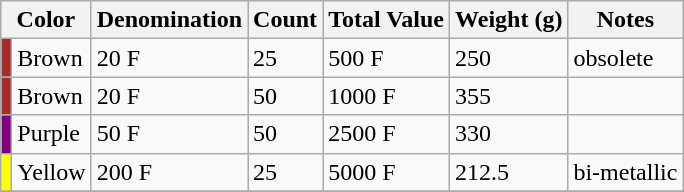<table class="wikitable">
<tr>
<th colspan=2>Color</th>
<th>Denomination</th>
<th>Count</th>
<th>Total Value</th>
<th>Weight (g)</th>
<th>Notes</th>
</tr>
<tr>
<td style="background:Brown"></td>
<td>Brown</td>
<td>20 F</td>
<td>25</td>
<td>500 F</td>
<td>250</td>
<td>obsolete</td>
</tr>
<tr>
<td style="background:Brown"></td>
<td>Brown</td>
<td>20 F</td>
<td>50</td>
<td>1000 F</td>
<td>355</td>
<td></td>
</tr>
<tr>
<td style="background:Purple"></td>
<td>Purple</td>
<td>50 F</td>
<td>50</td>
<td>2500 F</td>
<td>330</td>
<td></td>
</tr>
<tr>
<td style="background:Yellow"></td>
<td>Yellow</td>
<td>200 F</td>
<td>25</td>
<td>5000 F</td>
<td>212.5</td>
<td>bi-metallic</td>
</tr>
<tr>
</tr>
</table>
